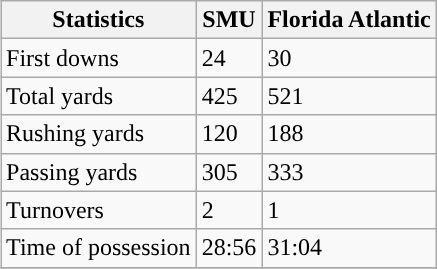<table class="wikitable" style="float: right;">
<tr>
<th>Statistics</th>
<th>SMU</th>
<th>Florida Atlantic</th>
</tr>
<tr>
<td>First downs</td>
<td>24</td>
<td>30</td>
</tr>
<tr>
<td>Total yards</td>
<td>425</td>
<td>521</td>
</tr>
<tr>
<td>Rushing yards</td>
<td>120</td>
<td>188</td>
</tr>
<tr>
<td>Passing yards</td>
<td>305</td>
<td>333</td>
</tr>
<tr>
<td>Turnovers</td>
<td>2</td>
<td>1</td>
</tr>
<tr>
<td>Time of possession</td>
<td>28:56</td>
<td>31:04</td>
</tr>
<tr>
</tr>
</table>
